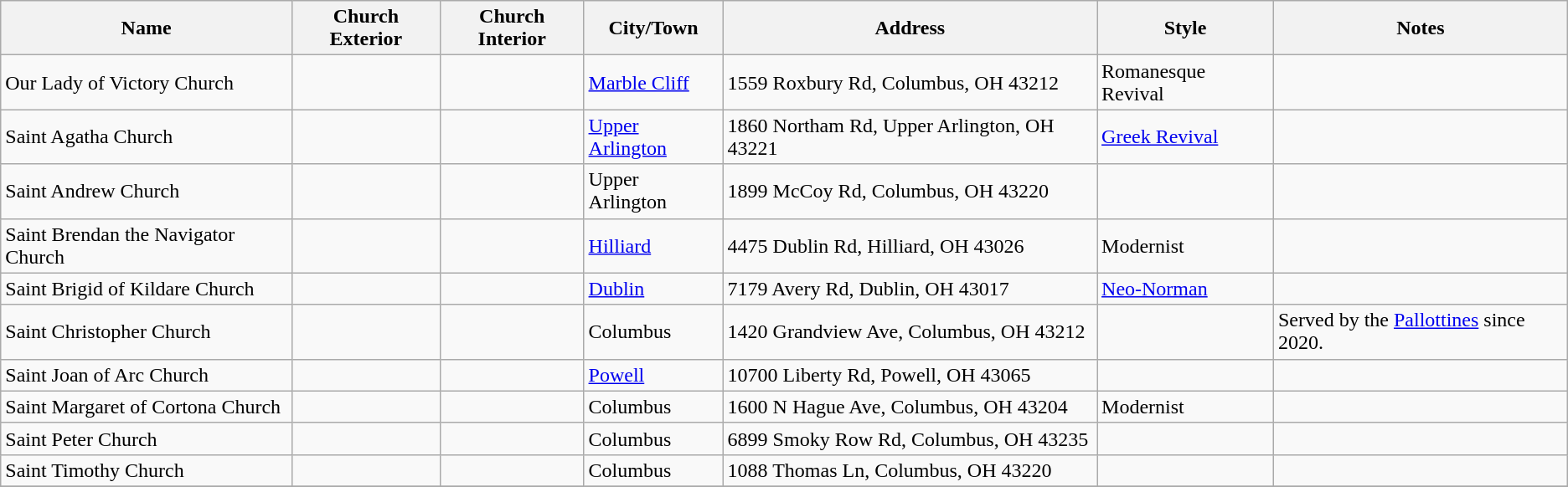<table class="wikitable sortable">
<tr>
<th style="background:light gray; color:black">Name</th>
<th class="unsortable" style="background:light gray; color:black">Church Exterior</th>
<th class="unsortable" style="background:light gray; color:black">Church Interior</th>
<th style="background:light gray; color:black">City/Town</th>
<th class="unsortable" style="background:light gray; color:black">Address</th>
<th style="background:light gray; color:black">Style</th>
<th class="unsortable" style="background:light gray; color:black">Notes</th>
</tr>
<tr>
<td>Our Lady of Victory Church</td>
<td></td>
<td></td>
<td><a href='#'>Marble Cliff</a></td>
<td>1559 Roxbury Rd, Columbus, OH 43212</td>
<td>Romanesque Revival</td>
<td></td>
</tr>
<tr>
<td>Saint Agatha Church</td>
<td></td>
<td></td>
<td><a href='#'>Upper Arlington</a></td>
<td>1860 Northam Rd, Upper Arlington, OH 43221</td>
<td><a href='#'>Greek Revival</a></td>
<td></td>
</tr>
<tr>
<td>Saint Andrew Church</td>
<td></td>
<td></td>
<td>Upper Arlington</td>
<td>1899 McCoy Rd, Columbus, OH 43220</td>
<td></td>
<td></td>
</tr>
<tr>
<td>Saint Brendan the Navigator Church</td>
<td></td>
<td></td>
<td><a href='#'>Hilliard</a></td>
<td>4475 Dublin Rd, Hilliard, OH 43026</td>
<td>Modernist</td>
<td></td>
</tr>
<tr>
<td>Saint Brigid of Kildare Church</td>
<td></td>
<td></td>
<td><a href='#'>Dublin</a></td>
<td>7179 Avery Rd, Dublin, OH 43017</td>
<td><a href='#'>Neo-Norman</a></td>
<td></td>
</tr>
<tr>
<td>Saint Christopher Church</td>
<td></td>
<td></td>
<td>Columbus</td>
<td>1420 Grandview Ave, Columbus, OH 43212</td>
<td></td>
<td>Served by the <a href='#'>Pallottines</a> since 2020.</td>
</tr>
<tr>
<td>Saint Joan of Arc Church</td>
<td></td>
<td></td>
<td><a href='#'>Powell</a></td>
<td>10700 Liberty Rd, Powell, OH 43065</td>
<td></td>
<td></td>
</tr>
<tr>
<td>Saint Margaret of Cortona Church</td>
<td></td>
<td></td>
<td>Columbus</td>
<td>1600 N Hague Ave, Columbus, OH 43204</td>
<td>Modernist</td>
<td></td>
</tr>
<tr>
<td>Saint Peter Church</td>
<td></td>
<td></td>
<td>Columbus</td>
<td>6899 Smoky Row Rd, Columbus, OH 43235</td>
<td></td>
<td></td>
</tr>
<tr>
<td>Saint Timothy Church</td>
<td></td>
<td></td>
<td>Columbus</td>
<td>1088 Thomas Ln, Columbus, OH 43220</td>
<td></td>
<td></td>
</tr>
<tr>
</tr>
</table>
